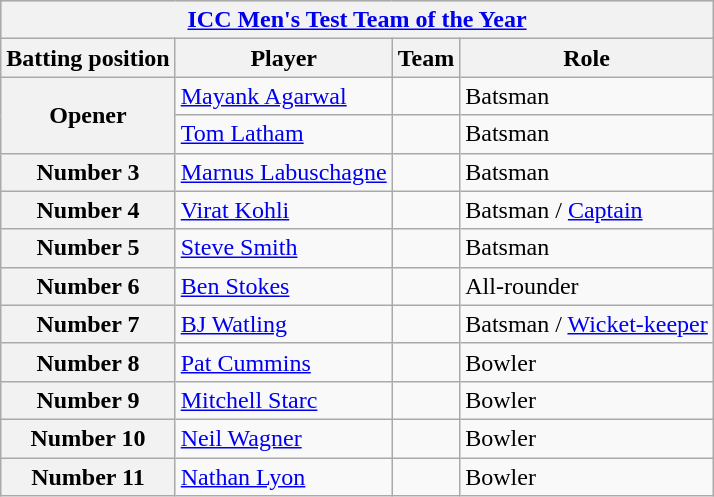<table class="wikitable plainrowheaders">
<tr style="background:#9cf;">
<th colspan="5"><a href='#'>ICC Men's Test Team of the Year</a></th>
</tr>
<tr>
<th>Batting position</th>
<th>Player</th>
<th>Team</th>
<th>Role</th>
</tr>
<tr>
<th scope=row style=text-align:center; rowspan=2>Opener</th>
<td><a href='#'>Mayank Agarwal</a></td>
<td></td>
<td>Batsman</td>
</tr>
<tr>
<td><a href='#'>Tom Latham</a></td>
<td></td>
<td>Batsman</td>
</tr>
<tr>
<th scope=row style=text-align:center;>Number 3</th>
<td><a href='#'>Marnus Labuschagne</a></td>
<td></td>
<td>Batsman</td>
</tr>
<tr>
<th scope=row style=text-align:center;>Number 4</th>
<td><a href='#'>Virat Kohli</a></td>
<td></td>
<td>Batsman / <a href='#'>Captain</a></td>
</tr>
<tr>
<th scope=row style=text-align:center;>Number 5</th>
<td><a href='#'>Steve Smith</a></td>
<td></td>
<td>Batsman</td>
</tr>
<tr>
<th scope=row style=text-align:center;>Number 6</th>
<td><a href='#'>Ben Stokes</a></td>
<td></td>
<td>All-rounder</td>
</tr>
<tr>
<th scope=row style=text-align:center;>Number 7</th>
<td><a href='#'>BJ Watling</a></td>
<td></td>
<td>Batsman / <a href='#'>Wicket-keeper</a></td>
</tr>
<tr>
<th scope=row style=text-align:center;>Number 8</th>
<td><a href='#'>Pat Cummins</a></td>
<td></td>
<td>Bowler</td>
</tr>
<tr>
<th scope=row style=text-align:center;>Number 9</th>
<td><a href='#'>Mitchell Starc</a></td>
<td></td>
<td>Bowler</td>
</tr>
<tr>
<th scope=row style=text-align:center;>Number 10</th>
<td><a href='#'>Neil Wagner</a></td>
<td></td>
<td>Bowler</td>
</tr>
<tr>
<th scope=row style=text-align:center;>Number 11</th>
<td><a href='#'>Nathan Lyon</a></td>
<td></td>
<td>Bowler</td>
</tr>
</table>
